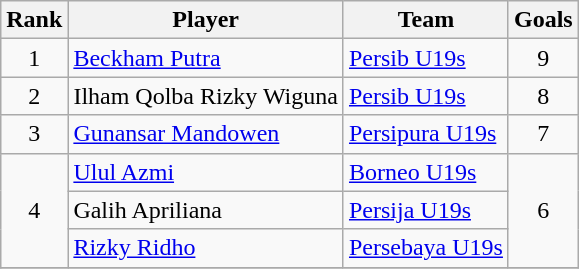<table class="wikitable" style="text-align:center">
<tr>
<th>Rank</th>
<th>Player</th>
<th>Team</th>
<th>Goals</th>
</tr>
<tr>
<td>1</td>
<td align="left"><a href='#'>Beckham Putra</a></td>
<td align="left"><a href='#'>Persib U19s</a></td>
<td>9</td>
</tr>
<tr>
<td>2</td>
<td align="left">Ilham Qolba Rizky Wiguna</td>
<td align="left"><a href='#'>Persib U19s</a></td>
<td>8</td>
</tr>
<tr>
<td>3</td>
<td align="left"><a href='#'>Gunansar Mandowen</a></td>
<td align="left"><a href='#'>Persipura U19s</a></td>
<td>7</td>
</tr>
<tr>
<td rowspan=3>4</td>
<td align="left"><a href='#'>Ulul Azmi</a></td>
<td align="left"><a href='#'>Borneo U19s</a></td>
<td rowspan=3>6</td>
</tr>
<tr>
<td align="left">Galih Apriliana</td>
<td align="left"><a href='#'>Persija U19s</a></td>
</tr>
<tr>
<td align="left"><a href='#'>Rizky Ridho</a></td>
<td align="left"><a href='#'>Persebaya U19s</a></td>
</tr>
<tr>
</tr>
</table>
